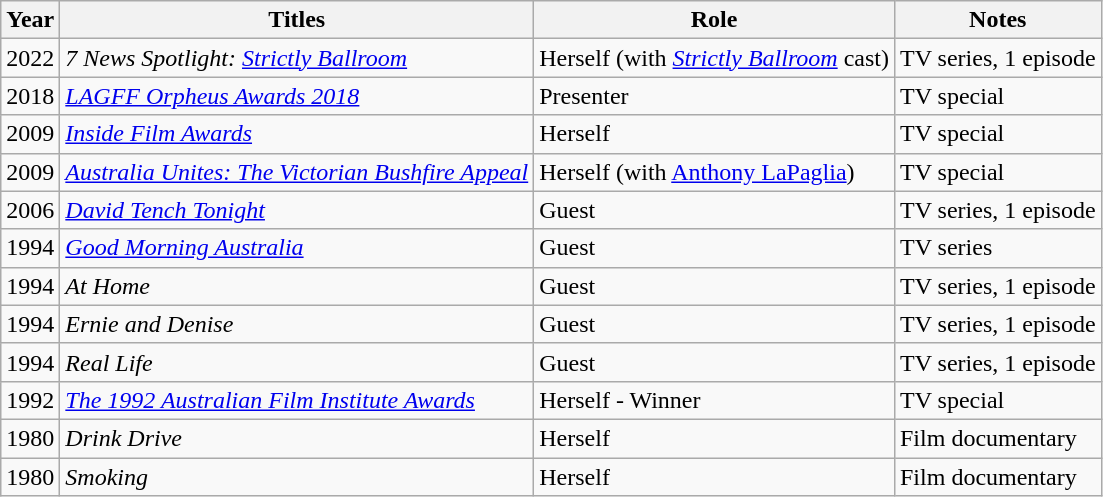<table class="wikitable">
<tr>
<th>Year</th>
<th>Titles</th>
<th>Role</th>
<th>Notes</th>
</tr>
<tr>
<td>2022</td>
<td><em>7 News Spotlight: <a href='#'>Strictly Ballroom</a></em></td>
<td>Herself (with <em><a href='#'>Strictly Ballroom</a></em> cast)</td>
<td>TV series, 1 episode</td>
</tr>
<tr>
<td>2018</td>
<td><em><a href='#'>LAGFF Orpheus Awards 2018</a></em></td>
<td>Presenter</td>
<td>TV special</td>
</tr>
<tr>
<td>2009</td>
<td><em><a href='#'>Inside Film Awards</a></em></td>
<td>Herself</td>
<td>TV special</td>
</tr>
<tr>
<td>2009</td>
<td><em><a href='#'>Australia Unites: The Victorian Bushfire Appeal</a></em></td>
<td>Herself (with <a href='#'>Anthony LaPaglia</a>)</td>
<td>TV special</td>
</tr>
<tr>
<td>2006</td>
<td><em><a href='#'>David Tench Tonight</a></em></td>
<td>Guest</td>
<td>TV series, 1 episode</td>
</tr>
<tr>
<td>1994</td>
<td><em><a href='#'>Good Morning Australia</a></em></td>
<td>Guest</td>
<td>TV series</td>
</tr>
<tr>
<td>1994</td>
<td><em>At Home</em></td>
<td>Guest</td>
<td>TV series, 1 episode</td>
</tr>
<tr>
<td>1994</td>
<td><em>Ernie and Denise</em></td>
<td>Guest</td>
<td>TV series, 1 episode</td>
</tr>
<tr>
<td>1994</td>
<td><em>Real Life</em></td>
<td>Guest</td>
<td>TV series, 1 episode</td>
</tr>
<tr>
<td>1992</td>
<td><em><a href='#'>The 1992 Australian Film Institute Awards</a></em></td>
<td>Herself - Winner</td>
<td>TV special</td>
</tr>
<tr>
<td>1980</td>
<td><em>Drink Drive</em></td>
<td>Herself</td>
<td>Film documentary</td>
</tr>
<tr>
<td>1980</td>
<td><em>Smoking</em></td>
<td>Herself</td>
<td>Film documentary</td>
</tr>
</table>
